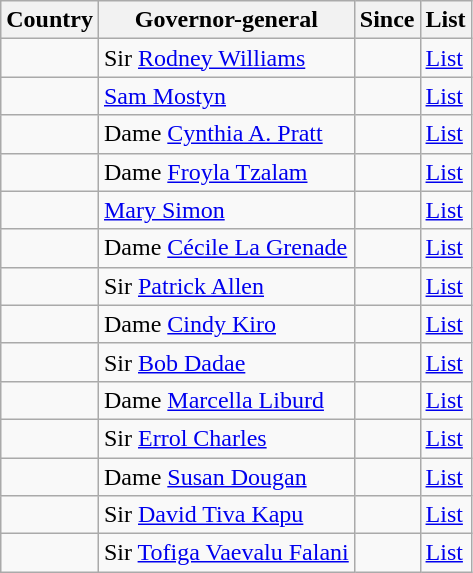<table class="wikitable sortable">
<tr>
<th>Country</th>
<th>Governor-general</th>
<th>Since</th>
<th class="unsortable">List</th>
</tr>
<tr>
<td></td>
<td data-sort-value="Williams, Rodney">Sir <a href='#'>Rodney Williams</a></td>
<td></td>
<td><a href='#'>List</a></td>
</tr>
<tr>
<td></td>
<td data-sort-value="Mostyn, Sam"><a href='#'>Sam Mostyn</a></td>
<td></td>
<td><a href='#'>List</a></td>
</tr>
<tr>
<td data-sort-value="Bahamas, The"></td>
<td data-sort-value="Pratt, Cynthia A.">Dame <a href='#'>Cynthia A. Pratt</a></td>
<td></td>
<td><a href='#'>List</a></td>
</tr>
<tr>
<td></td>
<td data-sort-value="Tzalam, Froyla">Dame <a href='#'>Froyla Tzalam</a></td>
<td></td>
<td><a href='#'>List</a></td>
</tr>
<tr>
<td></td>
<td data-sort-value="Simon, Mary"><a href='#'>Mary Simon</a></td>
<td></td>
<td><a href='#'>List</a></td>
</tr>
<tr>
<td></td>
<td data-sort-value="La Grenade, Cécile">Dame <a href='#'>Cécile La Grenade</a></td>
<td></td>
<td><a href='#'>List</a></td>
</tr>
<tr>
<td></td>
<td data-sort-value="Allen, Patrick">Sir <a href='#'>Patrick Allen</a></td>
<td></td>
<td><a href='#'>List</a></td>
</tr>
<tr>
<td></td>
<td data-sort-value="Kiro, Cindy">Dame <a href='#'>Cindy Kiro</a></td>
<td></td>
<td><a href='#'>List</a></td>
</tr>
<tr>
<td></td>
<td data-sort-value="Dadae, Bob">Sir <a href='#'>Bob Dadae</a></td>
<td></td>
<td><a href='#'>List</a></td>
</tr>
<tr>
<td></td>
<td data-sort-value="Liburd, Marcella">Dame <a href='#'>Marcella Liburd</a></td>
<td></td>
<td><a href='#'>List</a></td>
</tr>
<tr>
<td></td>
<td data-sort-value="Charles, Errol">Sir <a href='#'>Errol Charles</a></td>
<td></td>
<td><a href='#'>List</a></td>
</tr>
<tr>
<td></td>
<td data-sort-value="Dougan, Susan">Dame <a href='#'>Susan Dougan</a></td>
<td></td>
<td><a href='#'>List</a></td>
</tr>
<tr>
<td></td>
<td data-sort-value="Tiva Kapu, David">Sir <a href='#'>David Tiva Kapu</a></td>
<td></td>
<td><a href='#'>List</a></td>
</tr>
<tr>
<td></td>
<td data-sort-value="Falani, Tofiga Vaevalu">Sir <a href='#'>Tofiga Vaevalu Falani</a></td>
<td></td>
<td><a href='#'>List</a></td>
</tr>
</table>
